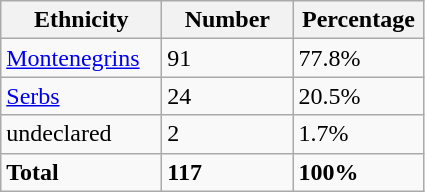<table class="wikitable">
<tr>
<th width="100px">Ethnicity</th>
<th width="80px">Number</th>
<th width="80px">Percentage</th>
</tr>
<tr>
<td><a href='#'>Montenegrins</a></td>
<td>91</td>
<td>77.8%</td>
</tr>
<tr>
<td><a href='#'>Serbs</a></td>
<td>24</td>
<td>20.5%</td>
</tr>
<tr>
<td>undeclared</td>
<td>2</td>
<td>1.7%</td>
</tr>
<tr>
<td><strong>Total</strong></td>
<td><strong>117</strong></td>
<td><strong>100%</strong></td>
</tr>
</table>
